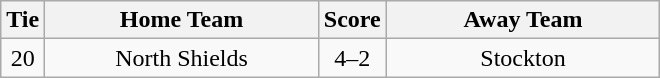<table class="wikitable" style="text-align:center;">
<tr>
<th width=20>Tie</th>
<th width=175>Home Team</th>
<th width=20>Score</th>
<th width=175>Away Team</th>
</tr>
<tr>
<td>20</td>
<td>North Shields</td>
<td>4–2</td>
<td>Stockton</td>
</tr>
</table>
